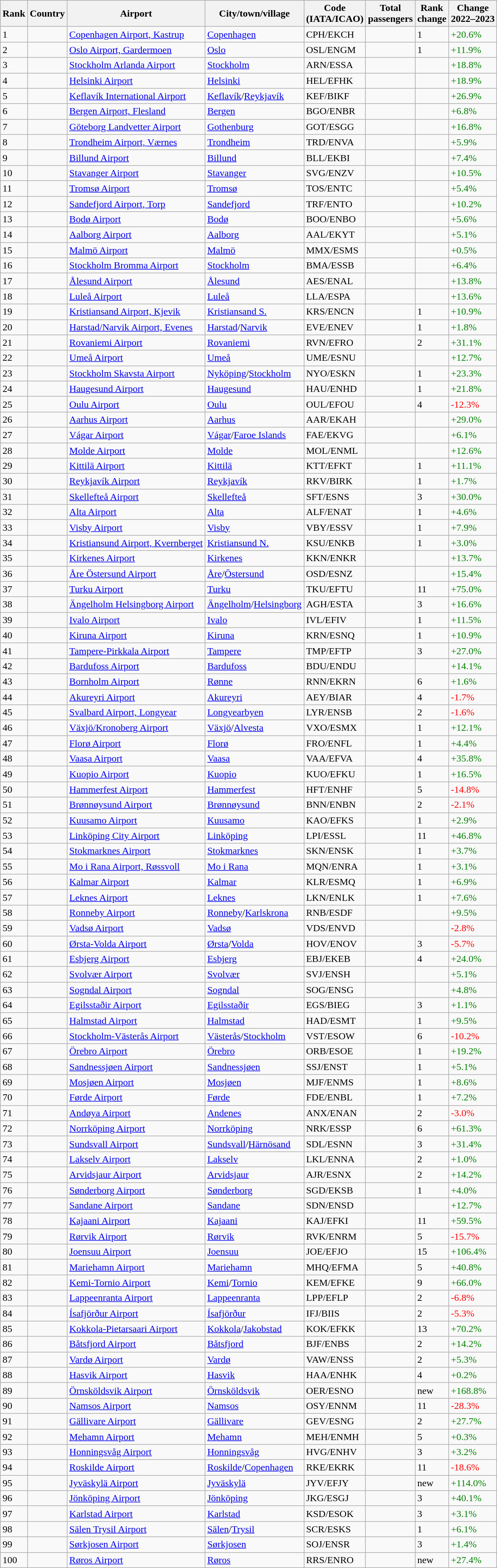<table class="wikitable sortable">
<tr>
<th>Rank</th>
<th>Country</th>
<th>Airport</th>
<th>City/town/village</th>
<th>Code<br>(IATA/ICAO)</th>
<th>Total<br>passengers</th>
<th>Rank<br>change</th>
<th>Change<br>2022–2023</th>
</tr>
<tr>
<td>1</td>
<td></td>
<td><a href='#'>Copenhagen Airport, Kastrup</a></td>
<td><a href='#'>Copenhagen</a></td>
<td>CPH/EKCH</td>
<td></td>
<td>1</td>
<td style="color:green">+20.6%</td>
</tr>
<tr>
<td>2</td>
<td></td>
<td><a href='#'>Oslo Airport, Gardermoen</a></td>
<td><a href='#'>Oslo</a></td>
<td>OSL/ENGM</td>
<td></td>
<td>1</td>
<td style="color:green">+11.9%</td>
</tr>
<tr>
<td>3</td>
<td></td>
<td><a href='#'>Stockholm Arlanda Airport</a></td>
<td><a href='#'>Stockholm</a></td>
<td>ARN/ESSA</td>
<td></td>
<td></td>
<td style="color:green">+18.8%</td>
</tr>
<tr>
<td>4</td>
<td></td>
<td><a href='#'>Helsinki Airport</a></td>
<td><a href='#'>Helsinki</a></td>
<td>HEL/EFHK</td>
<td></td>
<td></td>
<td style="color:green">+18.9%</td>
</tr>
<tr>
<td>5</td>
<td></td>
<td><a href='#'>Keflavík International Airport</a></td>
<td><a href='#'>Keflavík</a>/<a href='#'>Reykjavík</a></td>
<td>KEF/BIKF</td>
<td></td>
<td></td>
<td style="color:green">+26.9%</td>
</tr>
<tr>
<td>6</td>
<td></td>
<td><a href='#'>Bergen Airport, Flesland</a></td>
<td><a href='#'>Bergen</a></td>
<td>BGO/ENBR</td>
<td></td>
<td></td>
<td style="color:green">+6.8%</td>
</tr>
<tr>
<td>7</td>
<td></td>
<td><a href='#'>Göteborg Landvetter Airport</a></td>
<td><a href='#'>Gothenburg</a></td>
<td>GOT/ESGG</td>
<td></td>
<td></td>
<td style="color:green">+16.8%</td>
</tr>
<tr>
<td>8</td>
<td></td>
<td><a href='#'>Trondheim Airport, Værnes</a></td>
<td><a href='#'>Trondheim</a></td>
<td>TRD/ENVA</td>
<td></td>
<td></td>
<td style="color:green">+5.9%</td>
</tr>
<tr>
<td>9</td>
<td></td>
<td><a href='#'>Billund Airport</a></td>
<td><a href='#'>Billund</a></td>
<td>BLL/EKBI</td>
<td></td>
<td></td>
<td style="color:green">+7.4%</td>
</tr>
<tr>
<td>10</td>
<td></td>
<td><a href='#'>Stavanger Airport</a></td>
<td><a href='#'>Stavanger</a></td>
<td>SVG/ENZV</td>
<td></td>
<td></td>
<td style="color:green">+10.5%</td>
</tr>
<tr>
<td>11</td>
<td></td>
<td><a href='#'>Tromsø Airport</a></td>
<td><a href='#'>Tromsø</a></td>
<td>TOS/ENTC</td>
<td></td>
<td></td>
<td style="color:green">+5.4%</td>
</tr>
<tr>
<td>12</td>
<td></td>
<td><a href='#'>Sandefjord Airport, Torp</a></td>
<td><a href='#'>Sandefjord</a></td>
<td>TRF/ENTO</td>
<td> </td>
<td></td>
<td style="color:green">+10.2%</td>
</tr>
<tr>
<td>13</td>
<td></td>
<td><a href='#'>Bodø Airport</a></td>
<td><a href='#'>Bodø</a></td>
<td>BOO/ENBO</td>
<td></td>
<td></td>
<td style="color:green">+5.6%</td>
</tr>
<tr>
<td>14</td>
<td></td>
<td><a href='#'>Aalborg Airport</a></td>
<td><a href='#'>Aalborg</a></td>
<td>AAL/EKYT</td>
<td></td>
<td></td>
<td style="color:green">+5.1%</td>
</tr>
<tr>
<td>15</td>
<td></td>
<td><a href='#'>Malmö Airport</a></td>
<td><a href='#'>Malmö</a></td>
<td>MMX/ESMS</td>
<td></td>
<td></td>
<td style="color:green">+0.5%</td>
</tr>
<tr>
<td>16</td>
<td></td>
<td><a href='#'>Stockholm Bromma Airport</a></td>
<td><a href='#'>Stockholm</a></td>
<td>BMA/ESSB</td>
<td></td>
<td></td>
<td style="color:green">+6.4%</td>
</tr>
<tr>
<td>17</td>
<td></td>
<td><a href='#'>Ålesund Airport</a></td>
<td><a href='#'>Ålesund</a></td>
<td>AES/ENAL</td>
<td></td>
<td></td>
<td style="color:green">+13.8%</td>
</tr>
<tr>
<td>18</td>
<td></td>
<td><a href='#'>Luleå Airport</a></td>
<td><a href='#'>Luleå</a></td>
<td>LLA/ESPA</td>
<td></td>
<td></td>
<td style="color:green">+13.6%</td>
</tr>
<tr>
<td>19</td>
<td></td>
<td><a href='#'>Kristiansand Airport, Kjevik</a></td>
<td><a href='#'>Kristiansand S.</a></td>
<td>KRS/ENCN</td>
<td></td>
<td>1</td>
<td style="color:green">+10.9%</td>
</tr>
<tr>
<td>20</td>
<td></td>
<td><a href='#'>Harstad/Narvik Airport, Evenes</a></td>
<td><a href='#'>Harstad</a>/<a href='#'>Narvik</a></td>
<td>EVE/ENEV</td>
<td></td>
<td>1</td>
<td style="color:green">+1.8%</td>
</tr>
<tr>
<td>21</td>
<td></td>
<td><a href='#'>Rovaniemi Airport</a></td>
<td><a href='#'>Rovaniemi</a></td>
<td>RVN/EFRO</td>
<td></td>
<td>2</td>
<td style="color:green">+31.1%</td>
</tr>
<tr>
<td>22</td>
<td></td>
<td><a href='#'>Umeå Airport</a></td>
<td><a href='#'>Umeå</a></td>
<td>UME/ESNU</td>
<td></td>
<td></td>
<td style="color:green">+12.7%</td>
</tr>
<tr>
<td>23</td>
<td></td>
<td><a href='#'>Stockholm Skavsta Airport</a></td>
<td><a href='#'>Nyköping</a>/<a href='#'>Stockholm</a></td>
<td>NYO/ESKN</td>
<td></td>
<td>1</td>
<td style="color:green">+23.3%</td>
</tr>
<tr>
<td>24</td>
<td></td>
<td><a href='#'>Haugesund Airport</a></td>
<td><a href='#'>Haugesund</a></td>
<td>HAU/ENHD</td>
<td> </td>
<td>1</td>
<td style="color:green">+21.8%</td>
</tr>
<tr>
<td>25</td>
<td></td>
<td><a href='#'>Oulu Airport</a></td>
<td><a href='#'>Oulu</a></td>
<td>OUL/EFOU</td>
<td></td>
<td>4</td>
<td style="color:red">-12.3%</td>
</tr>
<tr>
<td>26</td>
<td></td>
<td><a href='#'>Aarhus Airport</a></td>
<td><a href='#'>Aarhus</a></td>
<td>AAR/EKAH</td>
<td></td>
<td></td>
<td style="color:green">+29.0%</td>
</tr>
<tr>
<td>27</td>
<td></td>
<td><a href='#'>Vágar Airport</a></td>
<td><a href='#'>Vágar</a>/<a href='#'>Faroe Islands</a></td>
<td>FAE/EKVG</td>
<td></td>
<td></td>
<td style="color:green">+6.1%</td>
</tr>
<tr>
<td>28</td>
<td></td>
<td><a href='#'>Molde Airport</a></td>
<td><a href='#'>Molde</a></td>
<td>MOL/ENML</td>
<td></td>
<td></td>
<td style="color:green">+12.6%</td>
</tr>
<tr>
<td>29</td>
<td></td>
<td><a href='#'>Kittilä Airport</a></td>
<td><a href='#'>Kittilä</a></td>
<td>KTT/EFKT</td>
<td></td>
<td>1</td>
<td style="color:green">+11.1%</td>
</tr>
<tr>
<td>30</td>
<td></td>
<td><a href='#'>Reykjavík Airport</a></td>
<td><a href='#'>Reykjavík</a></td>
<td>RKV/BIRK</td>
<td></td>
<td>1</td>
<td style="color:green">+1.7%</td>
</tr>
<tr>
<td>31</td>
<td></td>
<td><a href='#'>Skellefteå Airport</a></td>
<td><a href='#'>Skellefteå</a></td>
<td>SFT/ESNS</td>
<td></td>
<td>3</td>
<td style="color:green">+30.0%</td>
</tr>
<tr>
<td>32</td>
<td></td>
<td><a href='#'>Alta Airport</a></td>
<td><a href='#'>Alta</a></td>
<td>ALF/ENAT</td>
<td></td>
<td>1</td>
<td style="color:green">+4.6%</td>
</tr>
<tr>
<td>33</td>
<td></td>
<td><a href='#'>Visby Airport</a></td>
<td><a href='#'>Visby</a></td>
<td>VBY/ESSV</td>
<td></td>
<td>1</td>
<td style="color:green">+7.9%</td>
</tr>
<tr>
<td>34</td>
<td></td>
<td><a href='#'>Kristiansund Airport, Kvernberget</a></td>
<td><a href='#'>Kristiansund N.</a></td>
<td>KSU/ENKB</td>
<td></td>
<td>1</td>
<td style="color:green">+3.0%</td>
</tr>
<tr>
<td>35</td>
<td></td>
<td><a href='#'>Kirkenes Airport</a></td>
<td><a href='#'>Kirkenes</a></td>
<td>KKN/ENKR</td>
<td></td>
<td></td>
<td style="color:green">+13.7%</td>
</tr>
<tr>
<td>36</td>
<td></td>
<td><a href='#'>Åre Östersund Airport</a></td>
<td><a href='#'>Åre</a>/<a href='#'>Östersund</a></td>
<td>OSD/ESNZ</td>
<td></td>
<td></td>
<td style="color:green">+15.4%</td>
</tr>
<tr>
<td>37</td>
<td></td>
<td><a href='#'>Turku Airport</a></td>
<td><a href='#'>Turku</a></td>
<td>TKU/EFTU</td>
<td></td>
<td>11</td>
<td style="color:green">+75.0%</td>
</tr>
<tr>
<td>38</td>
<td></td>
<td><a href='#'>Ängelholm Helsingborg Airport</a></td>
<td><a href='#'>Ängelholm</a>/<a href='#'>Helsingborg</a></td>
<td>AGH/ESTA</td>
<td></td>
<td>3</td>
<td style="color:green">+16.6%</td>
</tr>
<tr>
<td>39</td>
<td></td>
<td><a href='#'>Ivalo Airport</a></td>
<td><a href='#'>Ivalo</a></td>
<td>IVL/EFIV</td>
<td></td>
<td>1</td>
<td style="color:green">+11.5%</td>
</tr>
<tr>
<td>40</td>
<td></td>
<td><a href='#'>Kiruna Airport</a></td>
<td><a href='#'>Kiruna</a></td>
<td>KRN/ESNQ</td>
<td></td>
<td>1</td>
<td style="color:green">+10.9%</td>
</tr>
<tr>
<td>41</td>
<td></td>
<td><a href='#'>Tampere-Pirkkala Airport</a></td>
<td><a href='#'>Tampere</a></td>
<td>TMP/EFTP</td>
<td></td>
<td>3</td>
<td style="color:green">+27.0%</td>
</tr>
<tr>
<td>42</td>
<td></td>
<td><a href='#'>Bardufoss Airport</a></td>
<td><a href='#'>Bardufoss</a></td>
<td>BDU/ENDU</td>
<td></td>
<td></td>
<td style="color:green">+14.1%</td>
</tr>
<tr>
<td>43</td>
<td></td>
<td><a href='#'>Bornholm Airport</a></td>
<td><a href='#'>Rønne</a></td>
<td>RNN/EKRN</td>
<td></td>
<td>6</td>
<td style="color:green">+1.6%</td>
</tr>
<tr>
<td>44</td>
<td></td>
<td><a href='#'>Akureyri Airport</a></td>
<td><a href='#'>Akureyri</a></td>
<td>AEY/BIAR</td>
<td></td>
<td>4</td>
<td style="color:red">-1.7%</td>
</tr>
<tr>
<td>45</td>
<td></td>
<td><a href='#'>Svalbard Airport, Longyear</a></td>
<td><a href='#'>Longyearbyen</a></td>
<td>LYR/ENSB</td>
<td></td>
<td>2</td>
<td style="color:red">-1.6%</td>
</tr>
<tr>
<td>46</td>
<td></td>
<td><a href='#'>Växjö/Kronoberg Airport</a></td>
<td><a href='#'>Växjö</a>/<a href='#'>Alvesta</a></td>
<td>VXO/ESMX</td>
<td></td>
<td>1</td>
<td style="color:green">+12.1%</td>
</tr>
<tr>
<td>47</td>
<td></td>
<td><a href='#'>Florø Airport</a></td>
<td><a href='#'>Florø</a></td>
<td>FRO/ENFL</td>
<td></td>
<td>1</td>
<td style="color:green">+4.4%</td>
</tr>
<tr>
<td>48</td>
<td></td>
<td><a href='#'>Vaasa Airport</a></td>
<td><a href='#'>Vaasa</a></td>
<td>VAA/EFVA</td>
<td></td>
<td>4</td>
<td style="color:green">+35.8%</td>
</tr>
<tr>
<td>49</td>
<td></td>
<td><a href='#'>Kuopio Airport</a></td>
<td><a href='#'>Kuopio</a></td>
<td>KUO/EFKU</td>
<td></td>
<td>1</td>
<td style="color:green">+16.5%</td>
</tr>
<tr>
<td>50</td>
<td></td>
<td><a href='#'>Hammerfest Airport</a></td>
<td><a href='#'>Hammerfest</a></td>
<td>HFT/ENHF</td>
<td></td>
<td>5</td>
<td style="color:red">-14.8%</td>
</tr>
<tr>
<td>51</td>
<td></td>
<td><a href='#'>Brønnøysund Airport</a></td>
<td><a href='#'>Brønnøysund</a></td>
<td>BNN/ENBN</td>
<td></td>
<td>2</td>
<td style="color:red">-2.1%</td>
</tr>
<tr>
<td>52</td>
<td></td>
<td><a href='#'>Kuusamo Airport</a></td>
<td><a href='#'>Kuusamo</a></td>
<td>KAO/EFKS</td>
<td></td>
<td>1</td>
<td style="color:green">+2.9%</td>
</tr>
<tr>
<td>53</td>
<td></td>
<td><a href='#'>Linköping City Airport</a></td>
<td><a href='#'>Linköping</a></td>
<td>LPI/ESSL</td>
<td></td>
<td>11</td>
<td style="color:green">+46.8%</td>
</tr>
<tr>
<td>54</td>
<td></td>
<td><a href='#'>Stokmarknes Airport</a></td>
<td><a href='#'>Stokmarknes</a></td>
<td>SKN/ENSK</td>
<td></td>
<td>1</td>
<td style="color:green">+3.7%</td>
</tr>
<tr>
<td>55</td>
<td></td>
<td><a href='#'>Mo i Rana Airport, Røssvoll</a></td>
<td><a href='#'>Mo i Rana</a></td>
<td>MQN/ENRA</td>
<td></td>
<td>1</td>
<td style="color:green">+3.1%</td>
</tr>
<tr>
<td>56</td>
<td></td>
<td><a href='#'>Kalmar Airport</a></td>
<td><a href='#'>Kalmar</a></td>
<td>KLR/ESMQ</td>
<td></td>
<td>1</td>
<td style="color:green">+6.9%</td>
</tr>
<tr>
<td>57</td>
<td></td>
<td><a href='#'>Leknes Airport</a></td>
<td><a href='#'>Leknes</a></td>
<td>LKN/ENLK</td>
<td></td>
<td>1</td>
<td style="color:green">+7.6%</td>
</tr>
<tr>
<td>58</td>
<td></td>
<td><a href='#'>Ronneby Airport</a></td>
<td><a href='#'>Ronneby</a>/<a href='#'>Karlskrona</a></td>
<td>RNB/ESDF</td>
<td></td>
<td></td>
<td style="color:green">+9.5%</td>
</tr>
<tr>
<td>59</td>
<td></td>
<td><a href='#'>Vadsø Airport</a></td>
<td><a href='#'>Vadsø</a></td>
<td>VDS/ENVD</td>
<td></td>
<td></td>
<td style="color:red">-2.8%</td>
</tr>
<tr>
<td>60</td>
<td></td>
<td><a href='#'>Ørsta-Volda Airport</a></td>
<td><a href='#'>Ørsta</a>/<a href='#'>Volda</a></td>
<td>HOV/ENOV</td>
<td></td>
<td>3</td>
<td style="color:red">-5.7%</td>
</tr>
<tr>
<td>61</td>
<td></td>
<td><a href='#'>Esbjerg Airport</a></td>
<td><a href='#'>Esbjerg</a></td>
<td>EBJ/EKEB</td>
<td></td>
<td>4</td>
<td style="color:green">+24.0%</td>
</tr>
<tr>
<td>62</td>
<td></td>
<td><a href='#'>Svolvær Airport</a></td>
<td><a href='#'>Svolvær</a></td>
<td>SVJ/ENSH</td>
<td></td>
<td></td>
<td style="color:green">+5.1%</td>
</tr>
<tr>
<td>63</td>
<td></td>
<td><a href='#'>Sogndal Airport</a></td>
<td><a href='#'>Sogndal</a></td>
<td>SOG/ENSG</td>
<td></td>
<td></td>
<td style="color:green">+4.8%</td>
</tr>
<tr>
<td>64</td>
<td></td>
<td><a href='#'>Egilsstaðir Airport</a></td>
<td><a href='#'>Egilsstaðir</a></td>
<td>EGS/BIEG</td>
<td></td>
<td>3</td>
<td style="color:green">+1.1%</td>
</tr>
<tr>
<td>65</td>
<td></td>
<td><a href='#'>Halmstad Airport</a></td>
<td><a href='#'>Halmstad</a></td>
<td>HAD/ESMT</td>
<td></td>
<td>1</td>
<td style="color:green">+9.5%</td>
</tr>
<tr>
<td>66</td>
<td></td>
<td><a href='#'>Stockholm-Västerås Airport</a></td>
<td><a href='#'>Västerås</a>/<a href='#'>Stockholm</a></td>
<td>VST/ESOW</td>
<td></td>
<td>6</td>
<td style="color:red">-10.2%</td>
</tr>
<tr>
<td>67</td>
<td></td>
<td><a href='#'>Örebro Airport</a></td>
<td><a href='#'>Örebro</a></td>
<td>ORB/ESOE</td>
<td></td>
<td>1</td>
<td style="color:green">+19.2%</td>
</tr>
<tr>
<td>68</td>
<td></td>
<td><a href='#'>Sandnessjøen Airport</a></td>
<td><a href='#'>Sandnessjøen</a></td>
<td>SSJ/ENST</td>
<td></td>
<td>1</td>
<td style="color:green">+5.1%</td>
</tr>
<tr>
<td>69</td>
<td></td>
<td><a href='#'>Mosjøen Airport</a></td>
<td><a href='#'>Mosjøen</a></td>
<td>MJF/ENMS</td>
<td></td>
<td>1</td>
<td style="color:green">+8.6%</td>
</tr>
<tr>
<td>70</td>
<td></td>
<td><a href='#'>Førde Airport</a></td>
<td><a href='#'>Førde</a></td>
<td>FDE/ENBL</td>
<td></td>
<td>1</td>
<td style="color:green">+7.2%</td>
</tr>
<tr>
<td>71</td>
<td></td>
<td><a href='#'>Andøya Airport</a></td>
<td><a href='#'>Andenes</a></td>
<td>ANX/ENAN</td>
<td></td>
<td>2</td>
<td style="color:red">-3.0%</td>
</tr>
<tr>
<td>72</td>
<td></td>
<td><a href='#'>Norrköping Airport</a></td>
<td><a href='#'>Norrköping</a></td>
<td>NRK/ESSP</td>
<td></td>
<td>6</td>
<td style="color:green">+61.3%</td>
</tr>
<tr>
<td>73</td>
<td></td>
<td><a href='#'>Sundsvall Airport</a></td>
<td><a href='#'>Sundsvall</a>/<a href='#'>Härnösand</a></td>
<td>SDL/ESNN</td>
<td></td>
<td>3</td>
<td style="color:green">+31.4%</td>
</tr>
<tr>
<td>74</td>
<td></td>
<td><a href='#'>Lakselv Airport</a></td>
<td><a href='#'>Lakselv</a></td>
<td>LKL/ENNA</td>
<td></td>
<td>2</td>
<td style="color:green">+1.0%</td>
</tr>
<tr>
<td>75</td>
<td></td>
<td><a href='#'>Arvidsjaur Airport</a></td>
<td><a href='#'>Arvidsjaur</a></td>
<td>AJR/ESNX</td>
<td></td>
<td>2</td>
<td style="color:green">+14.2%</td>
</tr>
<tr>
<td>76</td>
<td></td>
<td><a href='#'>Sønderborg Airport</a></td>
<td><a href='#'>Sønderborg</a></td>
<td>SGD/EKSB</td>
<td></td>
<td>1</td>
<td style="color:green">+4.0%</td>
</tr>
<tr>
<td>77</td>
<td></td>
<td><a href='#'>Sandane Airport</a></td>
<td><a href='#'>Sandane</a></td>
<td>SDN/ENSD</td>
<td></td>
<td></td>
<td style="color:green">+12.7%</td>
</tr>
<tr>
<td>78</td>
<td></td>
<td><a href='#'>Kajaani Airport</a></td>
<td><a href='#'>Kajaani</a></td>
<td>KAJ/EFKI</td>
<td></td>
<td>11</td>
<td style="color:green">+59.5%</td>
</tr>
<tr>
<td>79</td>
<td></td>
<td><a href='#'>Rørvik Airport</a></td>
<td><a href='#'>Rørvik</a></td>
<td>RVK/ENRM</td>
<td></td>
<td>5</td>
<td style="color:red">-15.7%</td>
</tr>
<tr>
<td>80</td>
<td></td>
<td><a href='#'>Joensuu Airport</a></td>
<td><a href='#'>Joensuu</a></td>
<td>JOE/EFJO</td>
<td></td>
<td>15</td>
<td style="color:green">+106.4%</td>
</tr>
<tr>
<td>81</td>
<td></td>
<td><a href='#'>Mariehamn Airport</a></td>
<td><a href='#'>Mariehamn</a></td>
<td>MHQ/EFMA</td>
<td></td>
<td>5</td>
<td style="color:green">+40.8%</td>
</tr>
<tr>
<td>82</td>
<td></td>
<td><a href='#'>Kemi-Tornio Airport</a></td>
<td><a href='#'>Kemi</a>/<a href='#'>Tornio</a></td>
<td>KEM/EFKE</td>
<td></td>
<td>9</td>
<td style="color:green">+66.0%</td>
</tr>
<tr>
<td>83</td>
<td></td>
<td><a href='#'>Lappeenranta Airport</a></td>
<td><a href='#'>Lappeenranta</a></td>
<td>LPP/EFLP</td>
<td> <ref=stat_fi></ref></td>
<td>2</td>
<td style="color:red">-6.8%</td>
</tr>
<tr>
<td>84</td>
<td></td>
<td><a href='#'>Ísafjörður Airport</a></td>
<td><a href='#'>Ísafjörður</a></td>
<td>IFJ/BIIS</td>
<td> </td>
<td>2</td>
<td style="color:red">-5.3%</td>
</tr>
<tr>
<td>85</td>
<td></td>
<td><a href='#'>Kokkola-Pietarsaari Airport</a></td>
<td><a href='#'>Kokkola</a>/<a href='#'>Jakobstad</a></td>
<td>KOK/EFKK</td>
<td></td>
<td>13</td>
<td style="color:green">+70.2%</td>
</tr>
<tr>
<td>86</td>
<td></td>
<td><a href='#'>Båtsfjord Airport</a></td>
<td><a href='#'>Båtsfjord</a></td>
<td>BJF/ENBS</td>
<td></td>
<td>2</td>
<td style="color:green">+14.2%</td>
</tr>
<tr>
<td>87</td>
<td></td>
<td><a href='#'>Vardø Airport</a></td>
<td><a href='#'>Vardø</a></td>
<td>VAW/ENSS</td>
<td></td>
<td>2</td>
<td style="color:green">+5.3%</td>
</tr>
<tr>
<td>88</td>
<td></td>
<td><a href='#'>Hasvik Airport</a></td>
<td><a href='#'>Hasvik</a></td>
<td>HAA/ENHK</td>
<td></td>
<td>4</td>
<td style="color:green">+0.2%</td>
</tr>
<tr>
<td>89</td>
<td></td>
<td><a href='#'>Örnsköldsvik Airport</a></td>
<td><a href='#'>Örnsköldsvik</a></td>
<td>OER/ESNO</td>
<td></td>
<td>new</td>
<td style="color:green">+168.8%</td>
</tr>
<tr>
<td>90</td>
<td></td>
<td><a href='#'>Namsos Airport</a></td>
<td><a href='#'>Namsos</a></td>
<td>OSY/ENNM</td>
<td></td>
<td>11</td>
<td style="color:red">-28.3%</td>
</tr>
<tr>
<td>91</td>
<td></td>
<td><a href='#'>Gällivare Airport</a></td>
<td><a href='#'>Gällivare</a></td>
<td>GEV/ESNG</td>
<td></td>
<td>2</td>
<td style="color:green">+27.7%</td>
</tr>
<tr>
<td>92</td>
<td></td>
<td><a href='#'>Mehamn Airport</a></td>
<td><a href='#'>Mehamn</a></td>
<td>MEH/ENMH</td>
<td></td>
<td>5</td>
<td style="color:green">+0.3%</td>
</tr>
<tr>
<td>93</td>
<td></td>
<td><a href='#'>Honningsvåg Airport</a></td>
<td><a href='#'>Honningsvåg</a></td>
<td>HVG/ENHV</td>
<td></td>
<td>3</td>
<td style="color:green">+3.2%</td>
</tr>
<tr>
<td>94</td>
<td></td>
<td><a href='#'>Roskilde Airport</a></td>
<td><a href='#'>Roskilde</a>/<a href='#'>Copenhagen</a></td>
<td>RKE/EKRK</td>
<td></td>
<td>11</td>
<td style="color:red">-18.6%</td>
</tr>
<tr>
<td>95</td>
<td></td>
<td><a href='#'>Jyväskylä Airport</a></td>
<td><a href='#'>Jyväskylä</a></td>
<td>JYV/EFJY</td>
<td></td>
<td>new</td>
<td style="color:green">+114.0%</td>
</tr>
<tr>
<td>96</td>
<td></td>
<td><a href='#'>Jönköping Airport</a></td>
<td><a href='#'>Jönköping</a></td>
<td>JKG/ESGJ</td>
<td></td>
<td>3</td>
<td style="color:green">+40.1%</td>
</tr>
<tr>
<td>97</td>
<td></td>
<td><a href='#'>Karlstad Airport</a></td>
<td><a href='#'>Karlstad</a></td>
<td>KSD/ESOK</td>
<td></td>
<td>3</td>
<td style="color:green">+3.1%</td>
</tr>
<tr>
<td>98</td>
<td></td>
<td><a href='#'>Sälen Trysil Airport</a></td>
<td><a href='#'>Sälen</a>/<a href='#'>Trysil</a></td>
<td>SCR/ESKS</td>
<td></td>
<td>1</td>
<td style="color:green">+6.1%</td>
</tr>
<tr>
<td>99</td>
<td></td>
<td><a href='#'>Sørkjosen Airport</a></td>
<td><a href='#'>Sørkjosen</a></td>
<td>SOJ/ENSR</td>
<td></td>
<td>3</td>
<td style="color:green">+1.4%</td>
</tr>
<tr>
<td>100</td>
<td></td>
<td><a href='#'>Røros Airport</a></td>
<td><a href='#'>Røros</a></td>
<td>RRS/ENRO</td>
<td></td>
<td>new</td>
<td style="color:green">+27.4%</td>
</tr>
</table>
